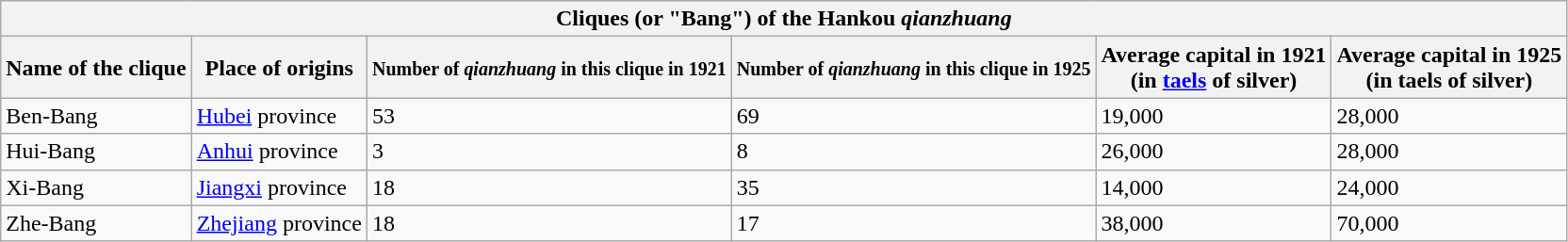<table class="wikitable" style="font-size: 100%">
<tr>
<th colspan=6>Cliques (or "Bang") of the Hankou <em>qianzhuang</em></th>
</tr>
<tr>
<th>Name of the clique</th>
<th>Place of origins</th>
<th><small>Number of <em>qianzhuang</em> in this clique in 1921</small></th>
<th><small>Number of <em>qianzhuang</em> in this clique in 1925</small></th>
<th>Average capital in 1921<br>(in <a href='#'>taels</a> of silver)</th>
<th>Average capital in 1925<br>(in taels of silver)</th>
</tr>
<tr>
<td>Ben-Bang</td>
<td><a href='#'>Hubei</a> province</td>
<td>53</td>
<td>69</td>
<td>19,000</td>
<td>28,000</td>
</tr>
<tr>
<td>Hui-Bang</td>
<td><a href='#'>Anhui</a> province</td>
<td>3</td>
<td>8</td>
<td>26,000</td>
<td>28,000</td>
</tr>
<tr>
<td>Xi-Bang</td>
<td><a href='#'>Jiangxi</a> province</td>
<td>18</td>
<td>35</td>
<td>14,000</td>
<td>24,000</td>
</tr>
<tr>
<td>Zhe-Bang</td>
<td><a href='#'>Zhejiang</a> province</td>
<td>18</td>
<td>17</td>
<td>38,000</td>
<td>70,000</td>
</tr>
</table>
